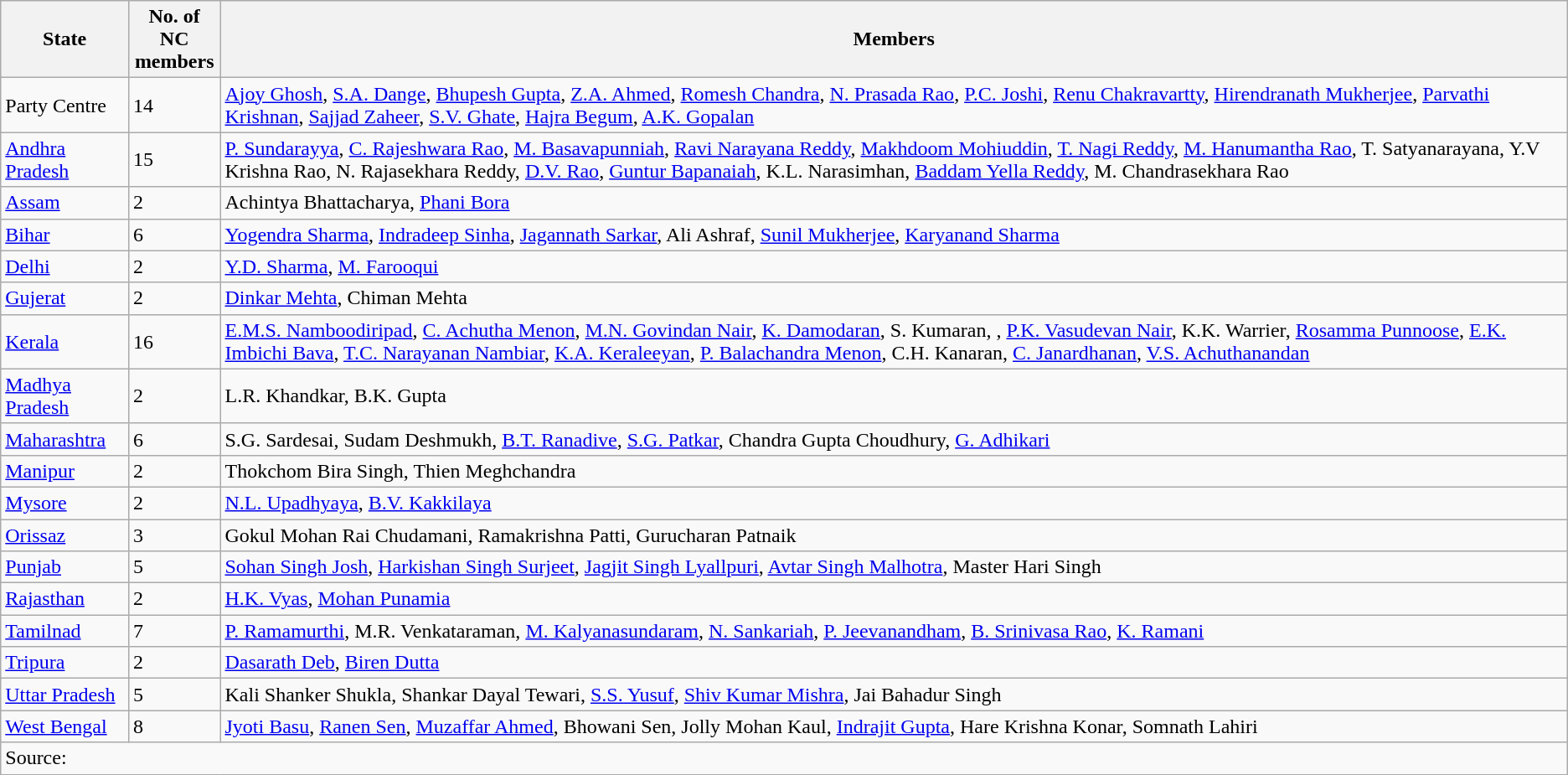<table class="wikitable mw-collapsible mw-collapsed floatright">
<tr>
<th scope="col">State</th>
<th scope="col">No. of NC<br>members</th>
<th scope="col">Members</th>
</tr>
<tr>
<td>Party Centre</td>
<td>14</td>
<td><a href='#'>Ajoy Ghosh</a>, <a href='#'>S.A. Dange</a>, <a href='#'>Bhupesh Gupta</a>, <a href='#'>Z.A. Ahmed</a>, <a href='#'>Romesh Chandra</a>, <a href='#'>N. Prasada Rao</a>, <a href='#'>P.C. Joshi</a>, <a href='#'>Renu Chakravartty</a>, <a href='#'>Hirendranath Mukherjee</a>, <a href='#'>Parvathi Krishnan</a>, <a href='#'>Sajjad Zaheer</a>, <a href='#'>S.V. Ghate</a>, <a href='#'>Hajra Begum</a>, <a href='#'>A.K. Gopalan</a></td>
</tr>
<tr>
<td><a href='#'>Andhra Pradesh</a></td>
<td>15</td>
<td><a href='#'>P. Sundarayya</a>, <a href='#'>C. Rajeshwara Rao</a>, <a href='#'>M. Basavapunniah</a>, <a href='#'>Ravi Narayana Reddy</a>, <a href='#'>Makhdoom Mohiuddin</a>, <a href='#'>T. Nagi Reddy</a>, <a href='#'>M. Hanumantha Rao</a>, T. Satyanarayana, Y.V Krishna Rao, N. Rajasekhara Reddy, <a href='#'>D.V. Rao</a>, <a href='#'>Guntur Bapanaiah</a>, K.L. Narasimhan, <a href='#'>Baddam Yella Reddy</a>, M. Chandrasekhara Rao</td>
</tr>
<tr>
<td><a href='#'>Assam</a></td>
<td>2</td>
<td>Achintya Bhattacharya, <a href='#'>Phani Bora</a></td>
</tr>
<tr>
<td><a href='#'>Bihar</a></td>
<td>6</td>
<td><a href='#'>Yogendra Sharma</a>, <a href='#'>Indradeep Sinha</a>, <a href='#'>Jagannath Sarkar</a>, Ali Ashraf, <a href='#'>Sunil Mukherjee</a>, <a href='#'>Karyanand Sharma</a></td>
</tr>
<tr>
<td><a href='#'>Delhi</a></td>
<td>2</td>
<td><a href='#'>Y.D. Sharma</a>, <a href='#'>M. Farooqui</a></td>
</tr>
<tr>
<td><a href='#'>Gujerat</a></td>
<td>2</td>
<td><a href='#'>Dinkar Mehta</a>, Chiman Mehta</td>
</tr>
<tr>
<td><a href='#'>Kerala</a></td>
<td>16</td>
<td><a href='#'>E.M.S. Namboodiripad</a>, <a href='#'>C. Achutha Menon</a>, <a href='#'>M.N. Govindan Nair</a>, <a href='#'>K. Damodaran</a>, S. Kumaran, , <a href='#'>P.K. Vasudevan Nair</a>, K.K. Warrier, <a href='#'>Rosamma Punnoose</a>, <a href='#'>E.K. Imbichi Bava</a>, <a href='#'>T.C. Narayanan Nambiar</a>, <a href='#'>K.A. Keraleeyan</a>, <a href='#'>P. Balachandra Menon</a>, C.H. Kanaran, <a href='#'>C. Janardhanan</a>, <a href='#'>V.S. Achuthanandan</a></td>
</tr>
<tr>
<td><a href='#'>Madhya Pradesh</a></td>
<td>2</td>
<td>L.R. Khandkar, B.K. Gupta</td>
</tr>
<tr>
<td><a href='#'>Maharashtra</a></td>
<td>6</td>
<td>S.G. Sardesai, Sudam Deshmukh, <a href='#'>B.T. Ranadive</a>, <a href='#'>S.G. Patkar</a>, Chandra Gupta Choudhury, <a href='#'>G. Adhikari</a></td>
</tr>
<tr>
<td><a href='#'>Manipur</a></td>
<td>2</td>
<td>Thokchom Bira Singh, Thien Meghchandra</td>
</tr>
<tr>
<td><a href='#'>Mysore</a></td>
<td>2</td>
<td><a href='#'>N.L. Upadhyaya</a>, <a href='#'>B.V. Kakkilaya</a></td>
</tr>
<tr>
<td><a href='#'>Orissaz</a></td>
<td>3</td>
<td>Gokul Mohan Rai Chudamani, Ramakrishna Patti, Gurucharan Patnaik</td>
</tr>
<tr>
<td><a href='#'>Punjab</a></td>
<td>5</td>
<td><a href='#'>Sohan Singh Josh</a>, <a href='#'>Harkishan Singh Surjeet</a>, <a href='#'>Jagjit Singh Lyallpuri</a>, <a href='#'>Avtar Singh Malhotra</a>, Master Hari Singh</td>
</tr>
<tr>
<td><a href='#'>Rajasthan</a></td>
<td>2</td>
<td><a href='#'>H.K. Vyas</a>, <a href='#'>Mohan Punamia</a></td>
</tr>
<tr>
<td><a href='#'>Tamilnad</a></td>
<td>7</td>
<td><a href='#'>P. Ramamurthi</a>, M.R. Venkataraman, <a href='#'>M. Kalyanasundaram</a>, <a href='#'>N. Sankariah</a>, <a href='#'>P. Jeevanandham</a>, <a href='#'>B. Srinivasa Rao</a>, <a href='#'>K. Ramani</a></td>
</tr>
<tr>
<td><a href='#'>Tripura</a></td>
<td>2</td>
<td><a href='#'>Dasarath Deb</a>, <a href='#'>Biren Dutta</a></td>
</tr>
<tr>
<td><a href='#'>Uttar Pradesh</a></td>
<td>5</td>
<td>Kali Shanker Shukla, Shankar Dayal Tewari, <a href='#'>S.S. Yusuf</a>, <a href='#'>Shiv Kumar Mishra</a>, Jai Bahadur Singh</td>
</tr>
<tr>
<td><a href='#'>West Bengal</a></td>
<td>8</td>
<td><a href='#'>Jyoti Basu</a>, <a href='#'>Ranen Sen</a>, <a href='#'>Muzaffar Ahmed</a>, Bhowani Sen, Jolly Mohan Kaul, <a href='#'>Indrajit Gupta</a>, Hare Krishna Konar, Somnath Lahiri</td>
</tr>
<tr>
<td colspan=3>Source:</td>
</tr>
</table>
